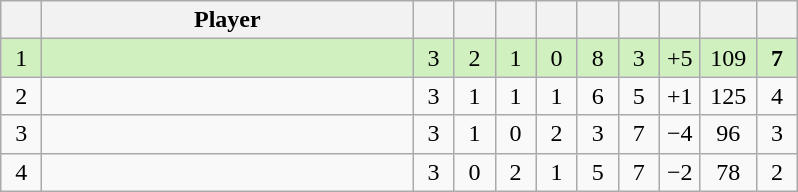<table class="wikitable" style="text-align:center; margin: 1em auto 1em auto, align:left">
<tr>
<th width=20></th>
<th width=240>Player</th>
<th width=20></th>
<th width=20></th>
<th width=20></th>
<th width=20></th>
<th width=20></th>
<th width=20></th>
<th width=20></th>
<th width=30></th>
<th width=20></th>
</tr>
<tr style="background:#D0F0C0;">
<td>1</td>
<td align=left></td>
<td>3</td>
<td>2</td>
<td>1</td>
<td>0</td>
<td>8</td>
<td>3</td>
<td>+5</td>
<td>109</td>
<td><strong>7</strong></td>
</tr>
<tr style=>
<td>2</td>
<td align=left></td>
<td>3</td>
<td>1</td>
<td>1</td>
<td>1</td>
<td>6</td>
<td>5</td>
<td>+1</td>
<td>125</td>
<td>4</td>
</tr>
<tr style=>
<td>3</td>
<td align=left></td>
<td>3</td>
<td>1</td>
<td>0</td>
<td>2</td>
<td>3</td>
<td>7</td>
<td>−4</td>
<td>96</td>
<td>3</td>
</tr>
<tr style=>
<td>4</td>
<td align=left></td>
<td>3</td>
<td>0</td>
<td>2</td>
<td>1</td>
<td>5</td>
<td>7</td>
<td>−2</td>
<td>78</td>
<td>2</td>
</tr>
</table>
